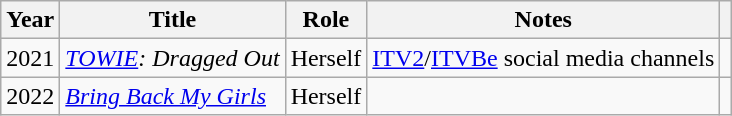<table class="wikitable plainrowheaders sortable">
<tr>
<th scope="col">Year</th>
<th scope="col">Title</th>
<th scope="col">Role</th>
<th scope="col">Notes</th>
<th style="text-align: center;" class="unsortable"></th>
</tr>
<tr>
<td>2021</td>
<td><em><a href='#'>TOWIE</a>: Dragged Out</em></td>
<td>Herself</td>
<td><a href='#'>ITV2</a>/<a href='#'>ITVBe</a> social media channels</td>
<td></td>
</tr>
<tr>
<td>2022</td>
<td><em><a href='#'>Bring Back My Girls</a></em></td>
<td>Herself</td>
<td></td>
<td></td>
</tr>
</table>
